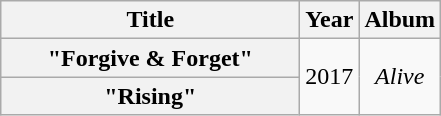<table class="wikitable plainrowheaders" style="text-align:center;">
<tr>
<th scope="col" style="width:12em;">Title</th>
<th scope="col" style="width:1em;">Year</th>
<th scope="col">Album</th>
</tr>
<tr>
<th scope="row">"Forgive & Forget"</th>
<td rowspan="3">2017</td>
<td rowspan="3"><em>Alive</em></td>
</tr>
<tr>
<th scope="row">"Rising"</th>
</tr>
</table>
